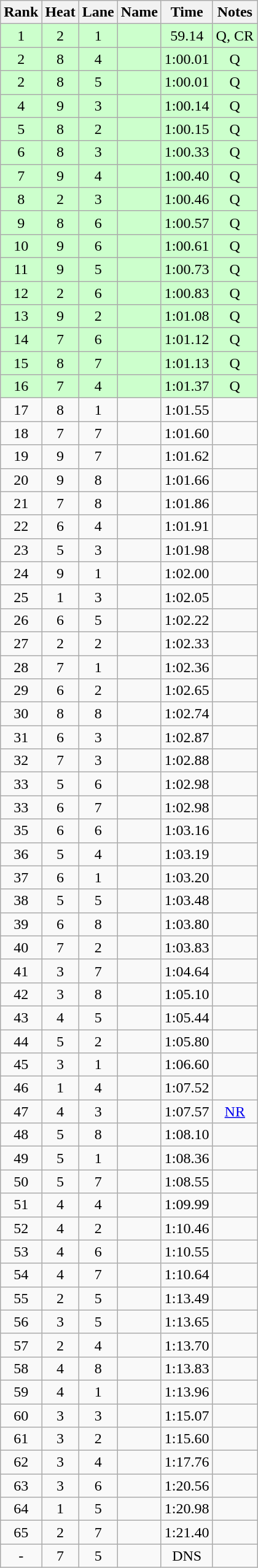<table class="wikitable sortable" style="text-align:center">
<tr>
<th>Rank</th>
<th>Heat</th>
<th>Lane</th>
<th>Name</th>
<th>Time</th>
<th>Notes</th>
</tr>
<tr bgcolor=ccffcc>
<td>1</td>
<td>2</td>
<td>1</td>
<td align=left></td>
<td>59.14</td>
<td>Q, CR</td>
</tr>
<tr bgcolor=ccffcc>
<td>2</td>
<td>8</td>
<td>4</td>
<td align=left></td>
<td>1:00.01</td>
<td>Q</td>
</tr>
<tr bgcolor=ccffcc>
<td>2</td>
<td>8</td>
<td>5</td>
<td align=left></td>
<td>1:00.01</td>
<td>Q</td>
</tr>
<tr bgcolor=ccffcc>
<td>4</td>
<td>9</td>
<td>3</td>
<td align=left></td>
<td>1:00.14</td>
<td>Q</td>
</tr>
<tr bgcolor=ccffcc>
<td>5</td>
<td>8</td>
<td>2</td>
<td align=left></td>
<td>1:00.15</td>
<td>Q</td>
</tr>
<tr bgcolor=ccffcc>
<td>6</td>
<td>8</td>
<td>3</td>
<td align=left></td>
<td>1:00.33</td>
<td>Q</td>
</tr>
<tr bgcolor=ccffcc>
<td>7</td>
<td>9</td>
<td>4</td>
<td align=left></td>
<td>1:00.40</td>
<td>Q</td>
</tr>
<tr bgcolor=ccffcc>
<td>8</td>
<td>2</td>
<td>3</td>
<td align=left></td>
<td>1:00.46</td>
<td>Q</td>
</tr>
<tr bgcolor=ccffcc>
<td>9</td>
<td>8</td>
<td>6</td>
<td align=left></td>
<td>1:00.57</td>
<td>Q</td>
</tr>
<tr bgcolor=ccffcc>
<td>10</td>
<td>9</td>
<td>6</td>
<td align=left></td>
<td>1:00.61</td>
<td>Q</td>
</tr>
<tr bgcolor=ccffcc>
<td>11</td>
<td>9</td>
<td>5</td>
<td align=left></td>
<td>1:00.73</td>
<td>Q</td>
</tr>
<tr bgcolor=ccffcc>
<td>12</td>
<td>2</td>
<td>6</td>
<td align=left></td>
<td>1:00.83</td>
<td>Q</td>
</tr>
<tr bgcolor=ccffcc>
<td>13</td>
<td>9</td>
<td>2</td>
<td align=left></td>
<td>1:01.08</td>
<td>Q</td>
</tr>
<tr bgcolor=ccffcc>
<td>14</td>
<td>7</td>
<td>6</td>
<td align=left></td>
<td>1:01.12</td>
<td>Q</td>
</tr>
<tr bgcolor=ccffcc>
<td>15</td>
<td>8</td>
<td>7</td>
<td align=left></td>
<td>1:01.13</td>
<td>Q</td>
</tr>
<tr bgcolor=ccffcc>
<td>16</td>
<td>7</td>
<td>4</td>
<td align=left></td>
<td>1:01.37</td>
<td>Q</td>
</tr>
<tr>
<td>17</td>
<td>8</td>
<td>1</td>
<td align=left></td>
<td>1:01.55</td>
<td></td>
</tr>
<tr>
<td>18</td>
<td>7</td>
<td>7</td>
<td align=left></td>
<td>1:01.60</td>
<td></td>
</tr>
<tr>
<td>19</td>
<td>9</td>
<td>7</td>
<td align=left></td>
<td>1:01.62</td>
<td></td>
</tr>
<tr>
<td>20</td>
<td>9</td>
<td>8</td>
<td align=left></td>
<td>1:01.66</td>
<td></td>
</tr>
<tr>
<td>21</td>
<td>7</td>
<td>8</td>
<td align=left></td>
<td>1:01.86</td>
<td></td>
</tr>
<tr>
<td>22</td>
<td>6</td>
<td>4</td>
<td align=left></td>
<td>1:01.91</td>
<td></td>
</tr>
<tr>
<td>23</td>
<td>5</td>
<td>3</td>
<td align=left></td>
<td>1:01.98</td>
<td></td>
</tr>
<tr>
<td>24</td>
<td>9</td>
<td>1</td>
<td align=left></td>
<td>1:02.00</td>
<td></td>
</tr>
<tr>
<td>25</td>
<td>1</td>
<td>3</td>
<td align=left></td>
<td>1:02.05</td>
<td></td>
</tr>
<tr>
<td>26</td>
<td>6</td>
<td>5</td>
<td align=left></td>
<td>1:02.22</td>
<td></td>
</tr>
<tr>
<td>27</td>
<td>2</td>
<td>2</td>
<td align=left></td>
<td>1:02.33</td>
<td></td>
</tr>
<tr>
<td>28</td>
<td>7</td>
<td>1</td>
<td align=left></td>
<td>1:02.36</td>
<td></td>
</tr>
<tr>
<td>29</td>
<td>6</td>
<td>2</td>
<td align=left></td>
<td>1:02.65</td>
<td></td>
</tr>
<tr>
<td>30</td>
<td>8</td>
<td>8</td>
<td align=left></td>
<td>1:02.74</td>
<td></td>
</tr>
<tr>
<td>31</td>
<td>6</td>
<td>3</td>
<td align=left></td>
<td>1:02.87</td>
<td></td>
</tr>
<tr>
<td>32</td>
<td>7</td>
<td>3</td>
<td align=left></td>
<td>1:02.88</td>
<td></td>
</tr>
<tr>
<td>33</td>
<td>5</td>
<td>6</td>
<td align=left></td>
<td>1:02.98</td>
<td></td>
</tr>
<tr>
<td>33</td>
<td>6</td>
<td>7</td>
<td align=left></td>
<td>1:02.98</td>
<td></td>
</tr>
<tr>
<td>35</td>
<td>6</td>
<td>6</td>
<td align=left></td>
<td>1:03.16</td>
<td></td>
</tr>
<tr>
<td>36</td>
<td>5</td>
<td>4</td>
<td align=left></td>
<td>1:03.19</td>
<td></td>
</tr>
<tr>
<td>37</td>
<td>6</td>
<td>1</td>
<td align=left></td>
<td>1:03.20</td>
<td></td>
</tr>
<tr>
<td>38</td>
<td>5</td>
<td>5</td>
<td align=left></td>
<td>1:03.48</td>
<td></td>
</tr>
<tr>
<td>39</td>
<td>6</td>
<td>8</td>
<td align=left></td>
<td>1:03.80</td>
<td></td>
</tr>
<tr>
<td>40</td>
<td>7</td>
<td>2</td>
<td align=left></td>
<td>1:03.83</td>
<td></td>
</tr>
<tr>
<td>41</td>
<td>3</td>
<td>7</td>
<td align=left></td>
<td>1:04.64</td>
<td></td>
</tr>
<tr>
<td>42</td>
<td>3</td>
<td>8</td>
<td align=left></td>
<td>1:05.10</td>
<td></td>
</tr>
<tr>
<td>43</td>
<td>4</td>
<td>5</td>
<td align=left></td>
<td>1:05.44</td>
<td></td>
</tr>
<tr>
<td>44</td>
<td>5</td>
<td>2</td>
<td align=left></td>
<td>1:05.80</td>
<td></td>
</tr>
<tr>
<td>45</td>
<td>3</td>
<td>1</td>
<td align=left></td>
<td>1:06.60</td>
<td></td>
</tr>
<tr>
<td>46</td>
<td>1</td>
<td>4</td>
<td align=left></td>
<td>1:07.52</td>
<td></td>
</tr>
<tr>
<td>47</td>
<td>4</td>
<td>3</td>
<td align=left></td>
<td>1:07.57</td>
<td><a href='#'>NR</a></td>
</tr>
<tr>
<td>48</td>
<td>5</td>
<td>8</td>
<td align=left></td>
<td>1:08.10</td>
<td></td>
</tr>
<tr>
<td>49</td>
<td>5</td>
<td>1</td>
<td align=left></td>
<td>1:08.36</td>
<td></td>
</tr>
<tr>
<td>50</td>
<td>5</td>
<td>7</td>
<td align=left></td>
<td>1:08.55</td>
<td></td>
</tr>
<tr>
<td>51</td>
<td>4</td>
<td>4</td>
<td align=left></td>
<td>1:09.99</td>
<td></td>
</tr>
<tr>
<td>52</td>
<td>4</td>
<td>2</td>
<td align=left></td>
<td>1:10.46</td>
<td></td>
</tr>
<tr>
<td>53</td>
<td>4</td>
<td>6</td>
<td align=left></td>
<td>1:10.55</td>
<td></td>
</tr>
<tr>
<td>54</td>
<td>4</td>
<td>7</td>
<td align=left></td>
<td>1:10.64</td>
<td></td>
</tr>
<tr>
<td>55</td>
<td>2</td>
<td>5</td>
<td align=left></td>
<td>1:13.49</td>
<td></td>
</tr>
<tr>
<td>56</td>
<td>3</td>
<td>5</td>
<td align=left></td>
<td>1:13.65</td>
<td></td>
</tr>
<tr>
<td>57</td>
<td>2</td>
<td>4</td>
<td align=left></td>
<td>1:13.70</td>
<td></td>
</tr>
<tr>
<td>58</td>
<td>4</td>
<td>8</td>
<td align=left></td>
<td>1:13.83</td>
<td></td>
</tr>
<tr>
<td>59</td>
<td>4</td>
<td>1</td>
<td align=left></td>
<td>1:13.96</td>
<td></td>
</tr>
<tr>
<td>60</td>
<td>3</td>
<td>3</td>
<td align=left></td>
<td>1:15.07</td>
<td></td>
</tr>
<tr>
<td>61</td>
<td>3</td>
<td>2</td>
<td align=left></td>
<td>1:15.60</td>
<td></td>
</tr>
<tr>
<td>62</td>
<td>3</td>
<td>4</td>
<td align=left></td>
<td>1:17.76</td>
<td></td>
</tr>
<tr>
<td>63</td>
<td>3</td>
<td>6</td>
<td align=left></td>
<td>1:20.56</td>
<td></td>
</tr>
<tr>
<td>64</td>
<td>1</td>
<td>5</td>
<td align=left></td>
<td>1:20.98</td>
<td></td>
</tr>
<tr>
<td>65</td>
<td>2</td>
<td>7</td>
<td align=left></td>
<td>1:21.40</td>
<td></td>
</tr>
<tr>
<td>-</td>
<td>7</td>
<td>5</td>
<td align=left></td>
<td>DNS</td>
<td></td>
</tr>
</table>
